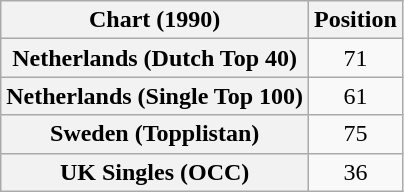<table class="wikitable sortable plainrowheaders" style="text-align:center">
<tr>
<th>Chart (1990)</th>
<th>Position</th>
</tr>
<tr>
<th scope="row">Netherlands (Dutch Top 40)</th>
<td>71</td>
</tr>
<tr>
<th scope="row">Netherlands (Single Top 100)</th>
<td>61</td>
</tr>
<tr>
<th scope="row">Sweden (Topplistan)</th>
<td>75</td>
</tr>
<tr>
<th scope="row">UK Singles (OCC)</th>
<td>36</td>
</tr>
</table>
